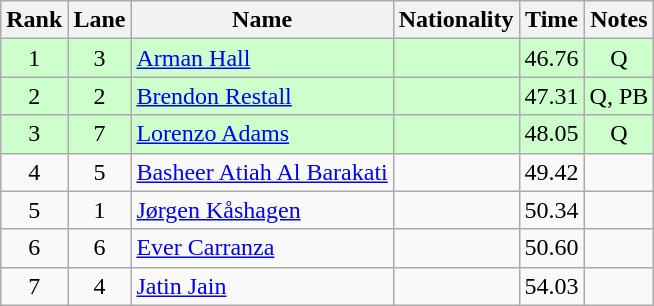<table class="wikitable sortable" style="text-align:center">
<tr>
<th>Rank</th>
<th>Lane</th>
<th>Name</th>
<th>Nationality</th>
<th>Time</th>
<th>Notes</th>
</tr>
<tr bgcolor=ccffcc>
<td align=center>1</td>
<td align=center>3</td>
<td align=left><a href='#'>Arman Hall</a></td>
<td align=left></td>
<td>46.76</td>
<td>Q</td>
</tr>
<tr bgcolor=ccffcc>
<td align=center>2</td>
<td align=center>2</td>
<td align=left><a href='#'>Brendon Restall</a></td>
<td align=left></td>
<td>47.31</td>
<td>Q, PB</td>
</tr>
<tr bgcolor=ccffcc>
<td align=center>3</td>
<td align=center>7</td>
<td align=left><a href='#'>Lorenzo Adams</a></td>
<td align=left></td>
<td>48.05</td>
<td>Q</td>
</tr>
<tr>
<td align=center>4</td>
<td align=center>5</td>
<td align=left><a href='#'>Basheer Atiah Al Barakati</a></td>
<td align=left></td>
<td>49.42</td>
<td></td>
</tr>
<tr>
<td align=center>5</td>
<td align=center>1</td>
<td align=left><a href='#'>Jørgen Kåshagen</a></td>
<td align=left></td>
<td>50.34</td>
<td></td>
</tr>
<tr>
<td align=center>6</td>
<td align=center>6</td>
<td align=left><a href='#'>Ever Carranza</a></td>
<td align=left></td>
<td>50.60</td>
<td></td>
</tr>
<tr>
<td align=center>7</td>
<td align=center>4</td>
<td align=left><a href='#'>Jatin Jain</a></td>
<td align=left></td>
<td>54.03</td>
<td></td>
</tr>
</table>
